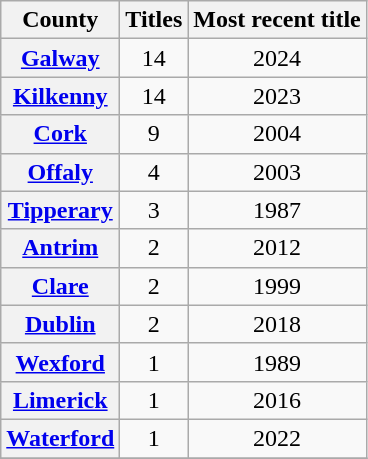<table class="wikitable plainrowheaders sortable">
<tr>
<th scope="col">County</th>
<th scope="col">Titles</th>
<th>Most recent title</th>
</tr>
<tr align="center">
<th scope="row"> <a href='#'>Galway</a></th>
<td>14</td>
<td>2024</td>
</tr>
<tr align="center">
<th scope="row"> <a href='#'>Kilkenny</a></th>
<td>14</td>
<td>2023</td>
</tr>
<tr align="center">
<th scope="row"> <a href='#'>Cork</a></th>
<td>9</td>
<td>2004</td>
</tr>
<tr align="center">
<th scope="row"> <a href='#'>Offaly</a></th>
<td>4</td>
<td>2003</td>
</tr>
<tr align="center">
<th scope="row"> <a href='#'>Tipperary</a></th>
<td>3</td>
<td>1987</td>
</tr>
<tr align="center">
<th scope="row"> <a href='#'>Antrim</a></th>
<td>2</td>
<td>2012</td>
</tr>
<tr align="center">
<th scope="row"> <a href='#'>Clare</a></th>
<td>2</td>
<td>1999</td>
</tr>
<tr align="center">
<th scope="row"> <a href='#'>Dublin</a></th>
<td>2</td>
<td>2018</td>
</tr>
<tr align="center">
<th scope="row"> <a href='#'>Wexford</a></th>
<td>1</td>
<td>1989</td>
</tr>
<tr align="center">
<th scope="row"> <a href='#'>Limerick</a></th>
<td>1</td>
<td>2016</td>
</tr>
<tr align="center">
<th scope="row"> <a href='#'>Waterford</a></th>
<td>1</td>
<td>2022</td>
</tr>
<tr>
</tr>
</table>
